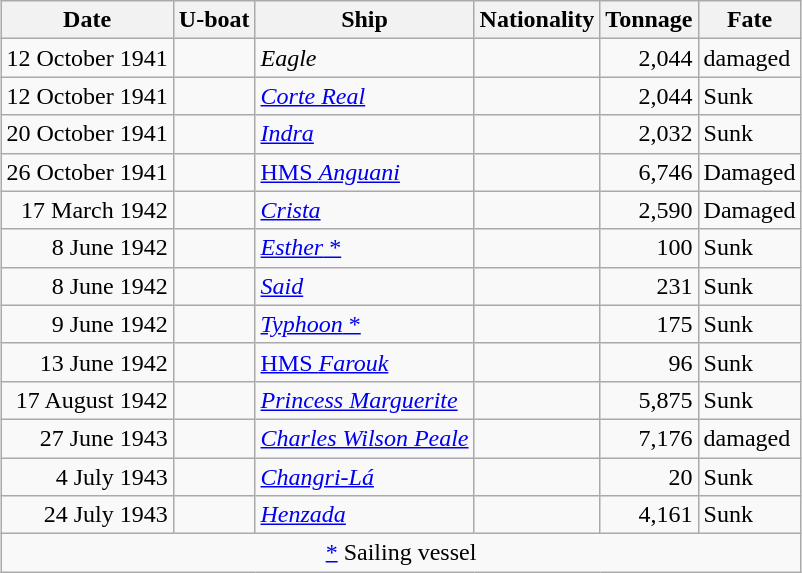<table class="wikitable sortable" style="margin:1em auto;">
<tr>
<th>Date</th>
<th>U-boat</th>
<th>Ship</th>
<th>Nationality</th>
<th>Tonnage</th>
<th>Fate</th>
</tr>
<tr>
<td align="right">12 October 1941</td>
<td align="center"></td>
<td align="left"><em>Eagle</em></td>
<td align="left"></td>
<td align="right">2,044</td>
<td align="left">damaged</td>
</tr>
<tr>
<td align="right">12 October 1941</td>
<td align="center"></td>
<td align="left"><a href='#'><em>Corte Real</em></a></td>
<td align="left"></td>
<td align="right">2,044</td>
<td align="left">Sunk</td>
</tr>
<tr>
<td align="right">20 October 1941</td>
<td align="center"></td>
<td align="left"><a href='#'><em>Indra</em></a></td>
<td align="left"></td>
<td align="right">2,032</td>
<td align="left">Sunk</td>
</tr>
<tr>
<td align="right">26 October 1941</td>
<td align="center"></td>
<td align="left"><a href='#'>HMS <em>Anguani</em></a></td>
<td align="left"></td>
<td align="right">6,746</td>
<td align="left">Damaged</td>
</tr>
<tr>
<td align="right">17 March 1942</td>
<td align="center"></td>
<td align="left"><a href='#'><em>Crista</em></a></td>
<td align="left"></td>
<td align="right">2,590</td>
<td align="left">Damaged</td>
</tr>
<tr>
<td align="right">8 June 1942</td>
<td align="center"></td>
<td align="left"><a href='#'><em>Esther</em> *</a></td>
<td align="left"></td>
<td align="right">100</td>
<td align="left">Sunk</td>
</tr>
<tr>
<td align="right">8 June 1942</td>
<td align="center"></td>
<td align="left"><a href='#'><em>Said</em></a></td>
<td align="left"></td>
<td align="right">231</td>
<td align="left">Sunk</td>
</tr>
<tr>
<td align="right">9 June 1942</td>
<td align="center"></td>
<td align="left"><a href='#'><em>Typhoon</em> *</a></td>
<td align="left"></td>
<td align="right">175</td>
<td align="left">Sunk</td>
</tr>
<tr>
<td align="right">13 June 1942</td>
<td align="center"></td>
<td align="left"><a href='#'>HMS <em>Farouk</em></a></td>
<td align="left"></td>
<td align="right">96</td>
<td align="left">Sunk</td>
</tr>
<tr>
<td align="right">17 August 1942</td>
<td align="center"></td>
<td align="left"><a href='#'><em>Princess Marguerite</em></a></td>
<td align="left"></td>
<td align="right">5,875</td>
<td align="left">Sunk</td>
</tr>
<tr>
<td align="right">27 June 1943</td>
<td align="center"></td>
<td align="left"><a href='#'><em>Charles Wilson Peale</em></a></td>
<td align="left"></td>
<td align="right">7,176</td>
<td align="left">damaged</td>
</tr>
<tr>
<td align="right">4 July 1943</td>
<td align="center"></td>
<td align="left"><a href='#'><em>Changri-Lá</em></a></td>
<td align="left"></td>
<td align="right">20</td>
<td align="left">Sunk</td>
</tr>
<tr>
<td align="right">24 July 1943</td>
<td align="center"></td>
<td align="left"><a href='#'><em>Henzada</em></a></td>
<td align="left"></td>
<td align="right">4,161</td>
<td align="left">Sunk</td>
</tr>
<tr>
<td align="center" colspan=6><a href='#'>*</a> Sailing vessel</td>
</tr>
</table>
